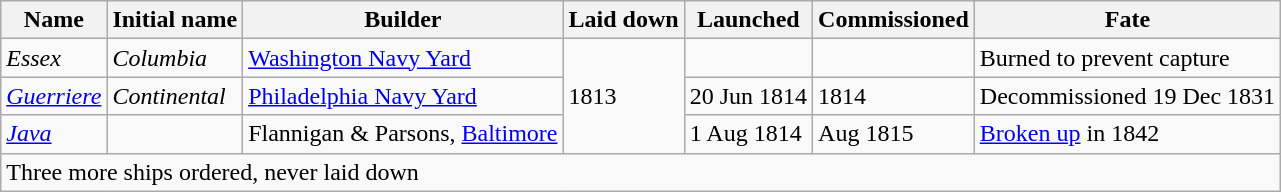<table class="wikitable">
<tr>
<th>Name</th>
<th>Initial name</th>
<th>Builder</th>
<th>Laid down</th>
<th>Launched</th>
<th>Commissioned</th>
<th>Fate</th>
</tr>
<tr>
<td><em>Essex</em></td>
<td><em>Columbia</em></td>
<td><a href='#'>Washington Navy Yard</a></td>
<td rowspan="3">1813</td>
<td></td>
<td></td>
<td>Burned to prevent capture</td>
</tr>
<tr>
<td><em><a href='#'>Guerriere</a></em></td>
<td><em>Continental</em></td>
<td><a href='#'>Philadelphia Navy Yard</a></td>
<td>20 Jun 1814</td>
<td>1814</td>
<td>Decommissioned 19 Dec 1831</td>
</tr>
<tr>
<td><em><a href='#'>Java</a></em></td>
<td></td>
<td>Flannigan & Parsons, <a href='#'>Baltimore</a></td>
<td>1 Aug 1814</td>
<td>Aug 1815</td>
<td><a href='#'>Broken up</a> in 1842</td>
</tr>
<tr>
<td colspan="7">Three more ships ordered, never laid down</td>
</tr>
</table>
